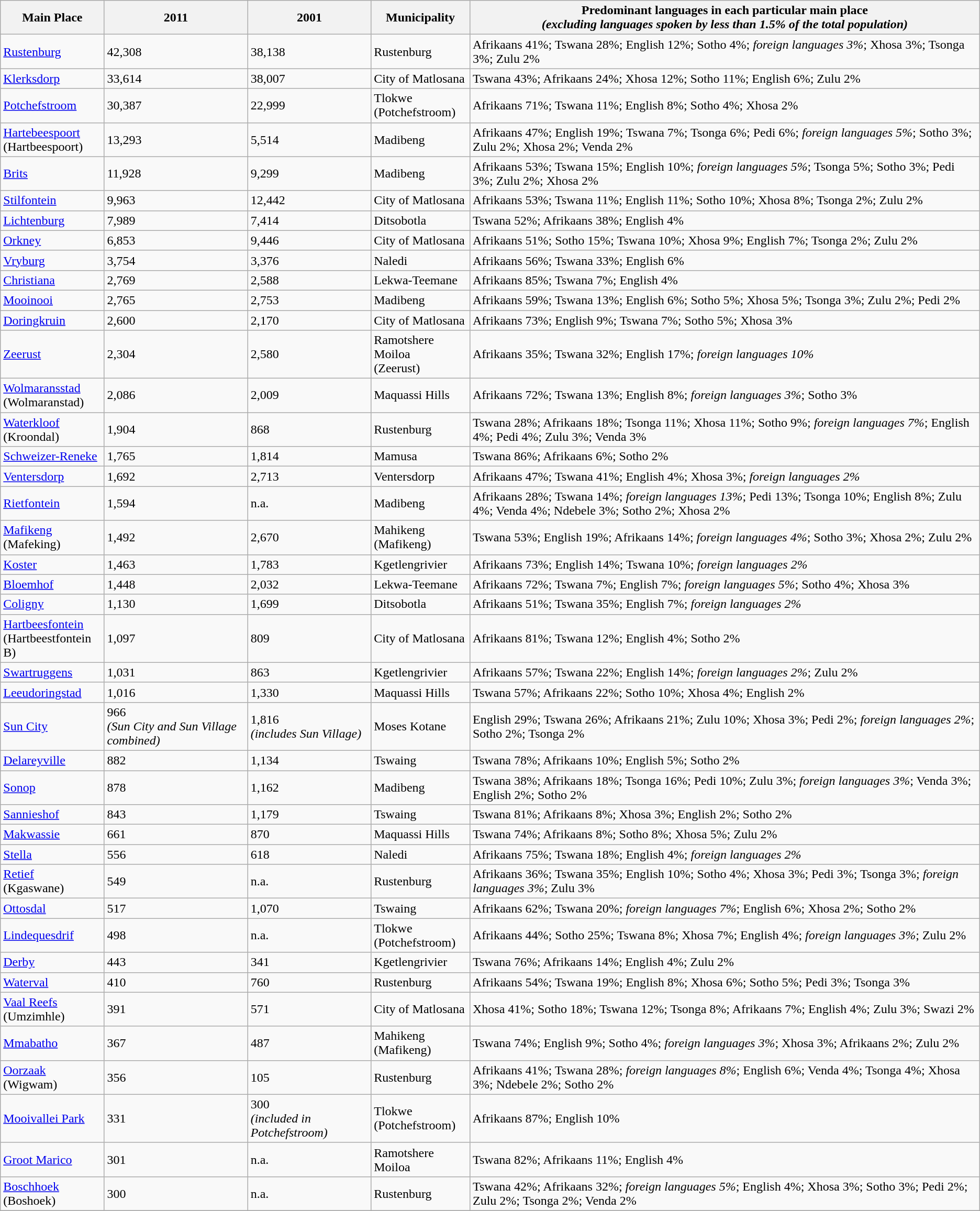<table class="wikitable sortable">
<tr>
<th scope="col">Main Place</th>
<th scope="col">2011</th>
<th scope="col">2001</th>
<th scope="col" style="text-align:center;">Municipality</th>
<th scope="col">Predominant languages in each particular main place<br><em>(excluding languages spoken by less than 1.5% of the total population)</em></th>
</tr>
<tr>
<td><a href='#'>Rustenburg</a></td>
<td>42,308</td>
<td>38,138</td>
<td>Rustenburg</td>
<td>Afrikaans 41%; Tswana 28%; English 12%; Sotho 4%; <em>foreign languages 3%</em>; Xhosa 3%; Tsonga 3%; Zulu 2%</td>
</tr>
<tr>
<td><a href='#'>Klerksdorp</a></td>
<td>33,614</td>
<td>38,007</td>
<td>City of Matlosana</td>
<td>Tswana 43%; Afrikaans 24%; Xhosa 12%; Sotho 11%; English 6%; Zulu 2%</td>
</tr>
<tr>
<td><a href='#'>Potchefstroom</a></td>
<td>30,387</td>
<td>22,999</td>
<td>Tlokwe<br>(Potchefstroom)</td>
<td>Afrikaans 71%; Tswana 11%; English 8%; Sotho 4%; Xhosa 2%</td>
</tr>
<tr>
<td><a href='#'>Hartebeespoort</a><br>(Hartbeespoort)</td>
<td>13,293</td>
<td>5,514</td>
<td>Madibeng</td>
<td>Afrikaans 47%; English 19%; Tswana 7%; Tsonga 6%; Pedi 6%; <em>foreign languages 5%</em>; Sotho 3%; Zulu 2%; Xhosa 2%; Venda 2%</td>
</tr>
<tr>
<td><a href='#'>Brits</a></td>
<td>11,928</td>
<td>9,299</td>
<td>Madibeng</td>
<td>Afrikaans 53%; Tswana 15%; English 10%; <em>foreign languages 5%</em>; Tsonga 5%; Sotho 3%; Pedi 3%; Zulu 2%; Xhosa 2%</td>
</tr>
<tr>
<td><a href='#'>Stilfontein</a></td>
<td>9,963</td>
<td>12,442</td>
<td>City of Matlosana</td>
<td>Afrikaans 53%; Tswana 11%; English 11%; Sotho 10%; Xhosa 8%; Tsonga 2%; Zulu 2%</td>
</tr>
<tr>
<td><a href='#'>Lichtenburg</a></td>
<td>7,989</td>
<td>7,414</td>
<td>Ditsobotla</td>
<td>Tswana 52%; Afrikaans 38%; English 4%</td>
</tr>
<tr>
<td><a href='#'>Orkney</a></td>
<td>6,853</td>
<td>9,446</td>
<td>City of Matlosana</td>
<td>Afrikaans 51%; Sotho 15%; Tswana 10%; Xhosa 9%; English 7%; Tsonga 2%; Zulu 2%</td>
</tr>
<tr>
<td><a href='#'>Vryburg</a></td>
<td>3,754</td>
<td>3,376</td>
<td>Naledi</td>
<td>Afrikaans 56%; Tswana 33%; English 6%</td>
</tr>
<tr>
<td><a href='#'>Christiana</a></td>
<td>2,769</td>
<td>2,588</td>
<td>Lekwa-Teemane</td>
<td>Afrikaans 85%; Tswana 7%; English 4%</td>
</tr>
<tr>
<td><a href='#'>Mooinooi</a></td>
<td>2,765</td>
<td>2,753</td>
<td>Madibeng</td>
<td>Afrikaans 59%; Tswana 13%; English 6%; Sotho 5%; Xhosa 5%; Tsonga 3%; Zulu 2%; Pedi 2%</td>
</tr>
<tr>
<td><a href='#'>Doringkruin</a></td>
<td>2,600</td>
<td>2,170</td>
<td>City of Matlosana</td>
<td>Afrikaans 73%; English 9%; Tswana 7%; Sotho 5%; Xhosa 3%</td>
</tr>
<tr>
<td><a href='#'>Zeerust</a></td>
<td>2,304</td>
<td>2,580</td>
<td>Ramotshere Moiloa<br>(Zeerust)</td>
<td>Afrikaans 35%; Tswana 32%; English 17%; <em>foreign languages 10%</em></td>
</tr>
<tr>
<td><a href='#'>Wolmaransstad</a><br>(Wolmaranstad)</td>
<td>2,086</td>
<td>2,009</td>
<td>Maquassi Hills</td>
<td>Afrikaans 72%; Tswana 13%; English 8%; <em>foreign languages 3%</em>; Sotho 3%</td>
</tr>
<tr>
<td><a href='#'>Waterkloof</a><br>(Kroondal)</td>
<td>1,904</td>
<td>868</td>
<td>Rustenburg</td>
<td>Tswana 28%; Afrikaans 18%; Tsonga 11%; Xhosa 11%; Sotho 9%; <em>foreign languages 7%</em>; English 4%; Pedi 4%; Zulu 3%; Venda 3%</td>
</tr>
<tr>
<td><a href='#'>Schweizer-Reneke</a></td>
<td>1,765</td>
<td>1,814</td>
<td>Mamusa</td>
<td>Tswana 86%; Afrikaans 6%; Sotho 2%</td>
</tr>
<tr>
<td><a href='#'>Ventersdorp</a></td>
<td>1,692</td>
<td>2,713</td>
<td>Ventersdorp</td>
<td>Afrikaans 47%; Tswana 41%; English 4%; Xhosa 3%; <em>foreign languages 2%</em></td>
</tr>
<tr>
<td><a href='#'>Rietfontein</a></td>
<td>1,594</td>
<td>n.a.</td>
<td>Madibeng</td>
<td>Afrikaans 28%; Tswana 14%; <em>foreign languages 13%</em>; Pedi 13%; Tsonga 10%; English 8%; Zulu 4%; Venda 4%; Ndebele 3%; Sotho 2%; Xhosa 2%</td>
</tr>
<tr>
<td><a href='#'>Mafikeng</a><br>(Mafeking)</td>
<td>1,492</td>
<td>2,670</td>
<td>Mahikeng<br>(Mafikeng)</td>
<td>Tswana 53%; English 19%; Afrikaans 14%; <em>foreign languages 4%</em>; Sotho 3%; Xhosa 2%; Zulu 2%</td>
</tr>
<tr>
<td><a href='#'>Koster</a></td>
<td>1,463</td>
<td>1,783</td>
<td>Kgetlengrivier</td>
<td>Afrikaans 73%; English 14%; Tswana 10%; <em>foreign languages 2%</em></td>
</tr>
<tr>
<td><a href='#'>Bloemhof</a></td>
<td>1,448</td>
<td>2,032</td>
<td>Lekwa-Teemane</td>
<td>Afrikaans 72%; Tswana 7%; English 7%; <em>foreign languages 5%</em>; Sotho 4%; Xhosa 3%</td>
</tr>
<tr>
<td><a href='#'>Coligny</a></td>
<td>1,130</td>
<td>1,699</td>
<td>Ditsobotla</td>
<td>Afrikaans 51%; Tswana 35%; English 7%; <em>foreign languages 2%</em></td>
</tr>
<tr>
<td><a href='#'>Hartbeesfontein</a><br>(Hartbeestfontein B)</td>
<td>1,097</td>
<td>809</td>
<td>City of Matlosana</td>
<td>Afrikaans 81%; Tswana 12%; English 4%; Sotho 2%</td>
</tr>
<tr>
<td><a href='#'>Swartruggens</a></td>
<td>1,031</td>
<td>863</td>
<td>Kgetlengrivier</td>
<td>Afrikaans 57%; Tswana 22%; English 14%; <em>foreign languages 2%</em>; Zulu 2%</td>
</tr>
<tr>
<td><a href='#'>Leeudoringstad</a></td>
<td>1,016</td>
<td>1,330</td>
<td>Maquassi Hills</td>
<td>Tswana 57%; Afrikaans 22%; Sotho 10%; Xhosa 4%; English 2%</td>
</tr>
<tr>
<td><a href='#'>Sun City</a></td>
<td>966<br><em>(Sun City and Sun Village combined)</em></td>
<td>1,816<br><em>(includes Sun Village)</em></td>
<td>Moses Kotane</td>
<td>English 29%; Tswana 26%; Afrikaans 21%; Zulu 10%; Xhosa 3%; Pedi 2%; <em>foreign languages 2%</em>; Sotho 2%; Tsonga 2%</td>
</tr>
<tr>
<td><a href='#'>Delareyville</a></td>
<td>882</td>
<td>1,134</td>
<td>Tswaing</td>
<td>Tswana 78%; Afrikaans 10%; English 5%; Sotho 2%</td>
</tr>
<tr>
<td><a href='#'>Sonop</a></td>
<td>878</td>
<td>1,162</td>
<td>Madibeng</td>
<td>Tswana 38%; Afrikaans 18%; Tsonga 16%; Pedi 10%; Zulu 3%; <em>foreign languages 3%</em>; Venda 3%; English 2%; Sotho 2%</td>
</tr>
<tr>
<td><a href='#'>Sannieshof</a></td>
<td>843</td>
<td>1,179</td>
<td>Tswaing</td>
<td>Tswana 81%; Afrikaans 8%; Xhosa 3%; English 2%; Sotho 2%</td>
</tr>
<tr>
<td><a href='#'>Makwassie</a></td>
<td>661</td>
<td>870</td>
<td>Maquassi Hills</td>
<td>Tswana 74%; Afrikaans 8%; Sotho 8%; Xhosa 5%; Zulu 2%</td>
</tr>
<tr>
<td><a href='#'>Stella</a></td>
<td>556</td>
<td>618</td>
<td>Naledi</td>
<td>Afrikaans 75%; Tswana 18%; English 4%; <em>foreign languages 2%</em></td>
</tr>
<tr>
<td><a href='#'>Retief</a><br>(Kgaswane)</td>
<td>549</td>
<td>n.a.</td>
<td>Rustenburg</td>
<td>Afrikaans 36%; Tswana 35%; English 10%; Sotho 4%; Xhosa 3%; Pedi 3%; Tsonga 3%; <em>foreign languages 3%</em>; Zulu 3%</td>
</tr>
<tr>
<td><a href='#'>Ottosdal</a></td>
<td>517</td>
<td>1,070</td>
<td>Tswaing</td>
<td>Afrikaans 62%; Tswana 20%; <em>foreign languages 7%</em>; English 6%; Xhosa 2%; Sotho 2%</td>
</tr>
<tr>
<td><a href='#'>Lindequesdrif</a></td>
<td>498</td>
<td>n.a.</td>
<td>Tlokwe<br>(Potchefstroom)</td>
<td>Afrikaans 44%; Sotho 25%; Tswana 8%; Xhosa 7%; English 4%; <em>foreign languages 3%</em>; Zulu 2%</td>
</tr>
<tr>
<td><a href='#'>Derby</a></td>
<td>443</td>
<td>341</td>
<td>Kgetlengrivier</td>
<td>Tswana 76%; Afrikaans 14%; English 4%; Zulu 2%</td>
</tr>
<tr>
<td><a href='#'>Waterval</a></td>
<td>410</td>
<td>760</td>
<td>Rustenburg</td>
<td>Afrikaans 54%; Tswana 19%; English 8%; Xhosa 6%; Sotho 5%; Pedi 3%; Tsonga 3%</td>
</tr>
<tr>
<td><a href='#'>Vaal Reefs</a><br>(Umzimhle)</td>
<td>391</td>
<td>571</td>
<td>City of Matlosana</td>
<td>Xhosa 41%; Sotho 18%; Tswana 12%; Tsonga 8%; Afrikaans 7%; English 4%; Zulu 3%; Swazi 2%</td>
</tr>
<tr>
<td><a href='#'>Mmabatho</a></td>
<td>367</td>
<td>487</td>
<td>Mahikeng<br>(Mafikeng)</td>
<td>Tswana 74%; English 9%; Sotho 4%; <em>foreign languages 3%</em>; Xhosa 3%; Afrikaans 2%; Zulu 2%</td>
</tr>
<tr>
<td><a href='#'>Oorzaak</a><br>(Wigwam)</td>
<td>356</td>
<td>105</td>
<td>Rustenburg</td>
<td>Afrikaans 41%; Tswana 28%; <em>foreign languages 8%</em>; English 6%; Venda 4%; Tsonga 4%; Xhosa 3%; Ndebele 2%; Sotho 2%</td>
</tr>
<tr>
<td><a href='#'>Mooivallei Park</a></td>
<td>331</td>
<td>300<br><em>(included in Potchefstroom)</em></td>
<td>Tlokwe<br>(Potchefstroom)</td>
<td>Afrikaans 87%; English 10%</td>
</tr>
<tr>
<td><a href='#'>Groot Marico</a></td>
<td>301</td>
<td>n.a.</td>
<td>Ramotshere Moiloa</td>
<td>Tswana 82%; Afrikaans 11%; English 4%</td>
</tr>
<tr>
<td><a href='#'>Boschhoek</a><br>(Boshoek)</td>
<td>300</td>
<td>n.a.</td>
<td>Rustenburg</td>
<td>Tswana 42%; Afrikaans 32%; <em>foreign languages 5%</em>; English 4%; Xhosa 3%; Sotho 3%; Pedi 2%; Zulu 2%; Tsonga 2%; Venda 2%</td>
</tr>
<tr>
</tr>
</table>
